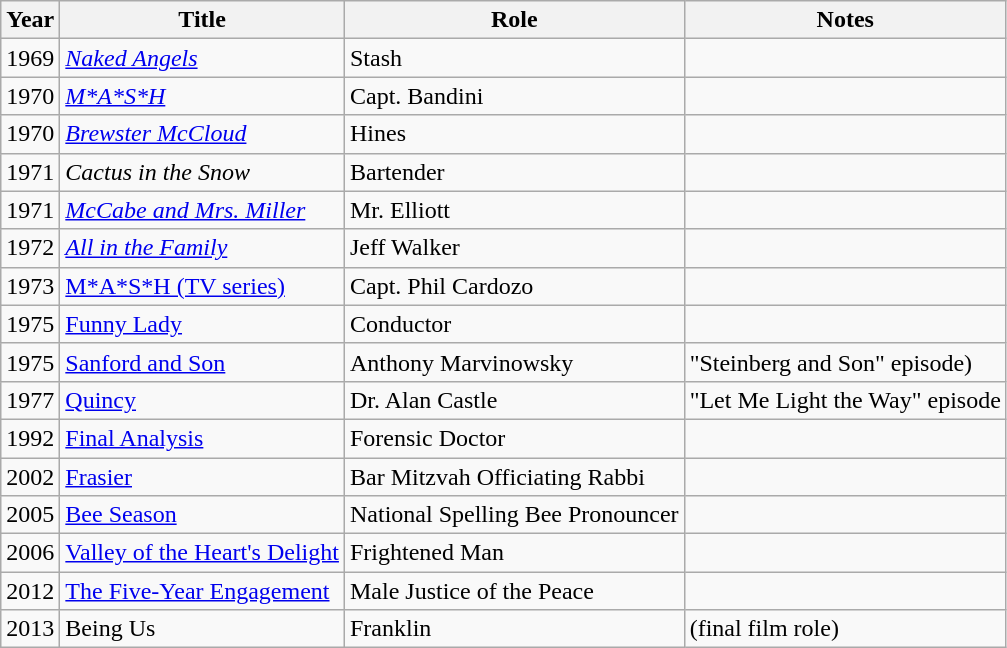<table class="wikitable">
<tr>
<th>Year</th>
<th>Title</th>
<th>Role</th>
<th>Notes</th>
</tr>
<tr>
<td>1969</td>
<td><em><a href='#'>Naked Angels</a></em></td>
<td>Stash</td>
<td></td>
</tr>
<tr>
<td>1970</td>
<td><em><a href='#'>M*A*S*H</a></em></td>
<td>Capt. Bandini</td>
<td></td>
</tr>
<tr>
<td>1970</td>
<td><em><a href='#'>Brewster McCloud</a></em></td>
<td>Hines</td>
<td></td>
</tr>
<tr>
<td>1971</td>
<td><em>Cactus in the Snow</em></td>
<td>Bartender</td>
<td></td>
</tr>
<tr>
<td>1971</td>
<td><em><a href='#'>McCabe and Mrs. Miller</a></em></td>
<td>Mr. Elliott</td>
<td></td>
</tr>
<tr>
<td>1972</td>
<td><em><a href='#'>All in the Family</a></em></td>
<td>Jeff Walker</td>
<td></td>
</tr>
<tr>
<td>1973</td>
<td><a href='#'>M*A*S*H (TV series)</a><em></td>
<td>Capt. Phil Cardozo</td>
<td></td>
</tr>
<tr>
<td>1975</td>
<td></em><a href='#'>Funny Lady</a><em></td>
<td>Conductor</td>
<td></td>
</tr>
<tr>
<td>1975</td>
<td></em><a href='#'>Sanford and Son</a><em></td>
<td>Anthony Marvinowsky</td>
<td>"Steinberg and Son" episode)</td>
</tr>
<tr>
<td>1977</td>
<td></em><a href='#'>Quincy</a><em></td>
<td>Dr. Alan Castle</td>
<td>"Let Me Light the Way" episode</td>
</tr>
<tr>
<td>1992</td>
<td></em><a href='#'>Final Analysis</a><em></td>
<td>Forensic Doctor</td>
<td></td>
</tr>
<tr>
<td>2002</td>
<td></em><a href='#'>Frasier</a><em></td>
<td>Bar Mitzvah Officiating Rabbi</td>
<td></td>
</tr>
<tr>
<td>2005</td>
<td></em><a href='#'>Bee Season</a><em></td>
<td>National Spelling Bee Pronouncer</td>
<td></td>
</tr>
<tr>
<td>2006</td>
<td></em><a href='#'>Valley of the Heart's Delight</a><em></td>
<td>Frightened Man</td>
<td></td>
</tr>
<tr>
<td>2012</td>
<td></em><a href='#'>The Five-Year Engagement</a><em></td>
<td>Male Justice of the Peace</td>
<td></td>
</tr>
<tr>
<td>2013</td>
<td></em>Being Us<em></td>
<td>Franklin</td>
<td>(final film role)</td>
</tr>
</table>
